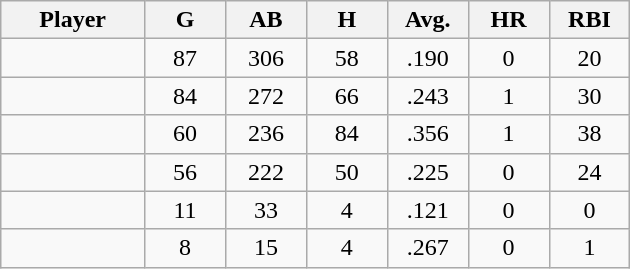<table class="wikitable sortable">
<tr>
<th bgcolor="#DDDDFF" width="16%">Player</th>
<th bgcolor="#DDDDFF" width="9%">G</th>
<th bgcolor="#DDDDFF" width="9%">AB</th>
<th bgcolor="#DDDDFF" width="9%">H</th>
<th bgcolor="#DDDDFF" width="9%">Avg.</th>
<th bgcolor="#DDDDFF" width="9%">HR</th>
<th bgcolor="#DDDDFF" width="9%">RBI</th>
</tr>
<tr align="center">
<td></td>
<td>87</td>
<td>306</td>
<td>58</td>
<td>.190</td>
<td>0</td>
<td>20</td>
</tr>
<tr align="center">
<td></td>
<td>84</td>
<td>272</td>
<td>66</td>
<td>.243</td>
<td>1</td>
<td>30</td>
</tr>
<tr align="center">
<td></td>
<td>60</td>
<td>236</td>
<td>84</td>
<td>.356</td>
<td>1</td>
<td>38</td>
</tr>
<tr align="center">
<td></td>
<td>56</td>
<td>222</td>
<td>50</td>
<td>.225</td>
<td>0</td>
<td>24</td>
</tr>
<tr align="center">
<td></td>
<td>11</td>
<td>33</td>
<td>4</td>
<td>.121</td>
<td>0</td>
<td>0</td>
</tr>
<tr align="center">
<td></td>
<td>8</td>
<td>15</td>
<td>4</td>
<td>.267</td>
<td>0</td>
<td>1</td>
</tr>
</table>
